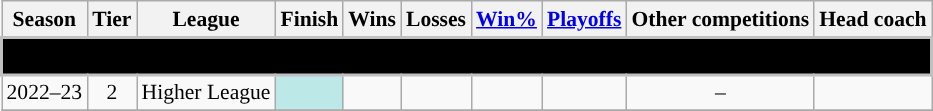<table class="wikitable plainrowheaders" style="text-align:center; font-size:90%" summary="Season (sortable), Team, Conference, Conference finish (sortable), Division, Division finish (sortable), Wins (sortable), Losses (sortable), Win% (sortable), GB (sortable), Playoffs, Awards and Head coach">
<tr>
<th scope="col">Season</th>
<th scope="col">Tier</th>
<th scope="col">League</th>
<th scope="col">Finish</th>
<th scope="col">Wins</th>
<th scope="col">Losses</th>
<th scope="col"><a href='#'>Win%</a></th>
<th scope="col" class="unsortable"><a href='#'>Playoffs</a></th>
<th scope="col" class="unsortable">Other competitions</th>
<th scope="col">Head coach</th>
</tr>
<tr>
<td colspan="12" align=center style="border:2px solid silver; background-color:#000000;"><span><strong>BC Chernihiv</strong></span></td>
</tr>
<tr>
<td>2022–23</td>
<td>2</td>
<td>Higher League</td>
<td bgcolor=#bce8e8></td>
<td></td>
<td></td>
<td></td>
<td></td>
<td>–</td>
<td></td>
</tr>
<tr>
</tr>
</table>
